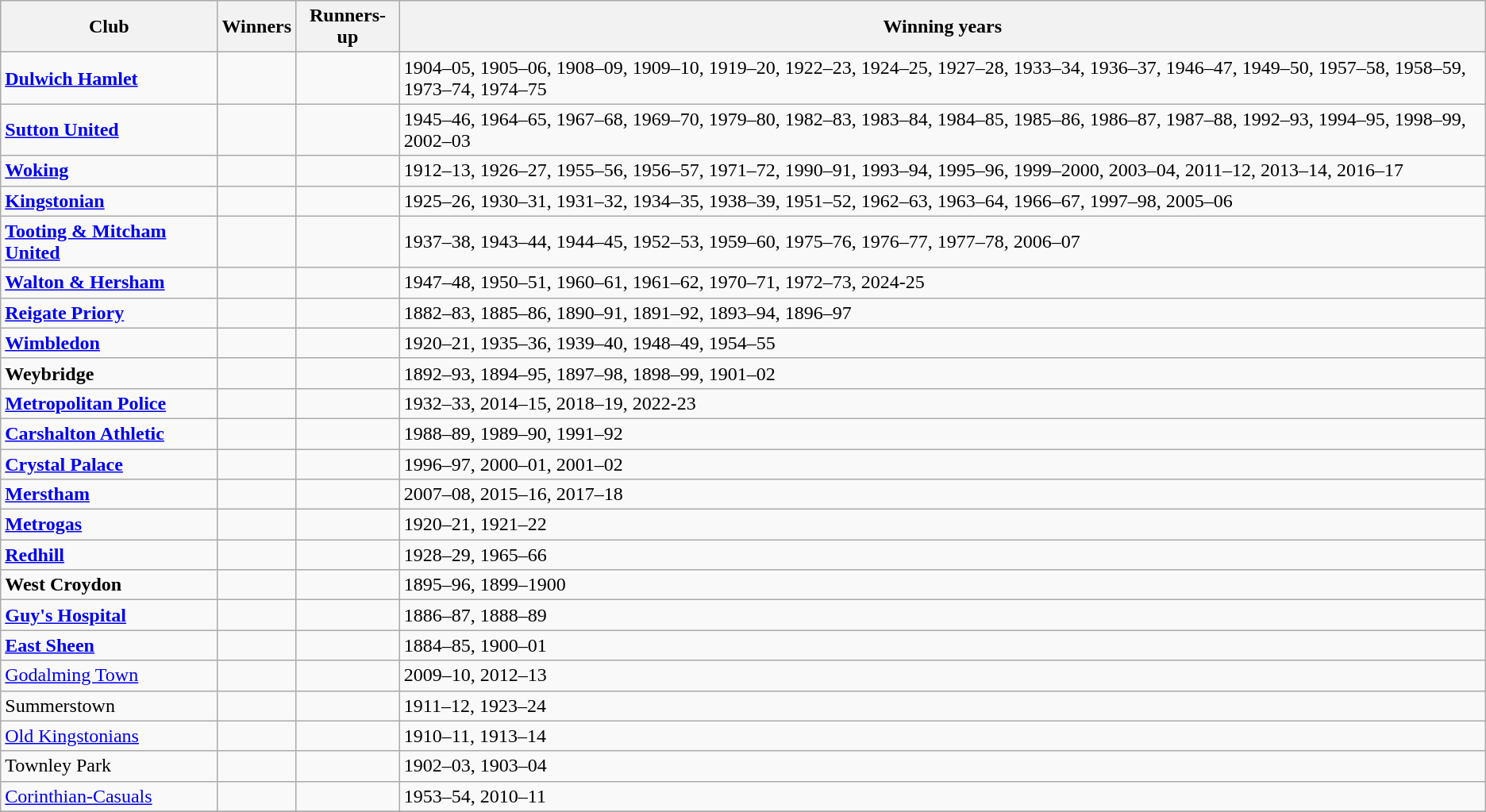<table class="wikitable" border="1">
<tr>
<th>Club</th>
<th>Winners</th>
<th>Runners-up</th>
<th>Winning years</th>
</tr>
<tr>
<td><strong><a href='#'>Dulwich Hamlet</a></strong></td>
<td></td>
<td></td>
<td>1904–05, 1905–06, 1908–09, 1909–10, 1919–20, 1922–23, 1924–25, 1927–28, 1933–34, 1936–37, 1946–47, 1949–50, 1957–58, 1958–59, 1973–74, 1974–75</td>
</tr>
<tr>
<td><strong><a href='#'>Sutton United</a></strong></td>
<td></td>
<td></td>
<td>1945–46, 1964–65, 1967–68, 1969–70, 1979–80, 1982–83, 1983–84, 1984–85, 1985–86, 1986–87, 1987–88, 1992–93, 1994–95, 1998–99, 2002–03</td>
</tr>
<tr>
<td><strong><a href='#'>Woking</a></strong></td>
<td></td>
<td></td>
<td>1912–13, 1926–27, 1955–56, 1956–57, 1971–72, 1990–91, 1993–94, 1995–96, 1999–2000, 2003–04, 2011–12, 2013–14, 2016–17</td>
</tr>
<tr>
<td><strong><a href='#'>Kingstonian</a></strong></td>
<td></td>
<td></td>
<td>1925–26, 1930–31, 1931–32, 1934–35, 1938–39, 1951–52, 1962–63, 1963–64, 1966–67, 1997–98, 2005–06</td>
</tr>
<tr>
<td><strong><a href='#'>Tooting & Mitcham United</a></strong></td>
<td></td>
<td></td>
<td>1937–38, 1943–44, 1944–45, 1952–53, 1959–60, 1975–76, 1976–77, 1977–78, 2006–07</td>
</tr>
<tr>
<td><strong><a href='#'>Walton & Hersham</a></strong></td>
<td></td>
<td></td>
<td>1947–48, 1950–51, 1960–61, 1961–62, 1970–71, 1972–73, 2024-25</td>
</tr>
<tr>
<td><strong><a href='#'>Reigate Priory</a></strong></td>
<td></td>
<td></td>
<td>1882–83, 1885–86, 1890–91, 1891–92, 1893–94, 1896–97</td>
</tr>
<tr>
<td><strong><a href='#'>Wimbledon</a></strong></td>
<td></td>
<td></td>
<td>1920–21, 1935–36, 1939–40, 1948–49, 1954–55</td>
</tr>
<tr>
<td><strong>Weybridge</strong></td>
<td></td>
<td></td>
<td>1892–93, 1894–95, 1897–98, 1898–99, 1901–02</td>
</tr>
<tr>
<td><strong><a href='#'>Metropolitan Police</a></strong></td>
<td></td>
<td></td>
<td>1932–33, 2014–15, 2018–19, 2022-23</td>
</tr>
<tr>
<td><strong><a href='#'>Carshalton Athletic</a></strong></td>
<td></td>
<td></td>
<td>1988–89, 1989–90, 1991–92</td>
</tr>
<tr>
<td><strong><a href='#'>Crystal Palace</a></strong></td>
<td></td>
<td></td>
<td>1996–97, 2000–01, 2001–02</td>
</tr>
<tr>
<td><strong><a href='#'>Merstham</a></strong></td>
<td></td>
<td></td>
<td>2007–08, 2015–16, 2017–18</td>
</tr>
<tr>
<td><strong><a href='#'>Metrogas</a></strong></td>
<td></td>
<td></td>
<td>1920–21, 1921–22</td>
</tr>
<tr>
<td><strong><a href='#'>Redhill</a></strong></td>
<td></td>
<td></td>
<td>1928–29, 1965–66</td>
</tr>
<tr>
<td><strong>West Croydon</strong></td>
<td></td>
<td></td>
<td>1895–96, 1899–1900</td>
</tr>
<tr>
<td><strong><a href='#'>Guy's Hospital</a></strong></td>
<td></td>
<td></td>
<td>1886–87, 1888–89</td>
</tr>
<tr>
<td><strong><a href='#'>East Sheen</a><em></td>
<td></td>
<td></td>
<td>1884–85, 1900–01</td>
</tr>
<tr>
<td></strong><a href='#'>Godalming Town</a><strong></td>
<td></td>
<td></td>
<td>2009–10, 2012–13</td>
</tr>
<tr>
<td></strong>Summerstown<strong></td>
<td></td>
<td></td>
<td>1911–12, 1923–24</td>
</tr>
<tr>
<td></strong><a href='#'>Old Kingstonians</a><strong></td>
<td></td>
<td></td>
<td>1910–11, 1913–14</td>
</tr>
<tr>
<td></strong>Townley Park<strong></td>
<td></td>
<td></td>
<td>1902–03, 1903–04</td>
</tr>
<tr>
<td></strong><a href='#'>Corinthian-Casuals</a><strong></td>
<td></td>
<td></td>
<td>1953–54, 2010–11</td>
</tr>
<tr>
</tr>
</table>
